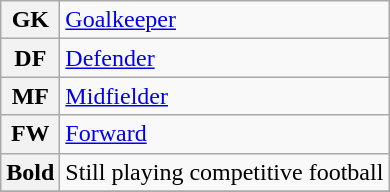<table class="wikitable">
<tr>
<th>GK</th>
<td colspan="3"><a href='#'>Goalkeeper</a></td>
</tr>
<tr>
<th>DF</th>
<td colspan="3"><a href='#'>Defender</a></td>
</tr>
<tr>
<th>MF</th>
<td colspan="3"><a href='#'>Midfielder</a></td>
</tr>
<tr>
<th>FW</th>
<td colspan="3"><a href='#'>Forward</a></td>
</tr>
<tr>
<th><strong>Bold</strong></th>
<td colspan="3">Still playing competitive football</td>
</tr>
<tr>
</tr>
</table>
